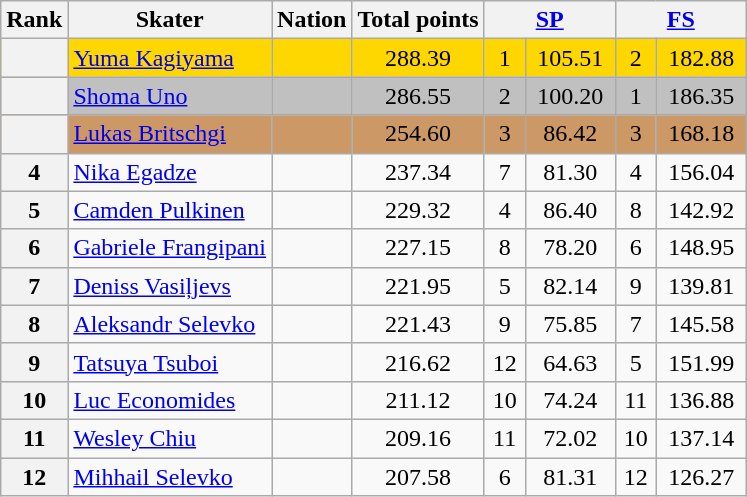<table class="wikitable sortable" style="text-align:left">
<tr>
<th scope="col">Rank</th>
<th scope="col">Skater</th>
<th scope="col">Nation</th>
<th scope="col">Total points</th>
<th scope="col" colspan="2" width="80px"><a href='#'>SP</a></th>
<th scope="col" colspan="2" width="80px"><a href='#'>FS</a></th>
</tr>
<tr bgcolor="gold">
<th scope="row"></th>
<td><a href='#'>Yuma Kagiyama</a></td>
<td></td>
<td align="center">288.39</td>
<td align="center">1</td>
<td align="center">105.51</td>
<td align="center">2</td>
<td align="center">182.88</td>
</tr>
<tr bgcolor="silver">
<th scope="row"></th>
<td><a href='#'>Shoma Uno</a></td>
<td></td>
<td align="center">286.55</td>
<td align="center">2</td>
<td align="center">100.20</td>
<td align="center">1</td>
<td align="center">186.35</td>
</tr>
<tr bgcolor="cc9966">
<th scope="row"></th>
<td><a href='#'>Lukas Britschgi</a></td>
<td></td>
<td align="center">254.60</td>
<td align="center">3</td>
<td align="center">86.42</td>
<td align="center">3</td>
<td align="center">168.18</td>
</tr>
<tr>
<th scope="row">4</th>
<td><a href='#'>Nika Egadze</a></td>
<td></td>
<td align="center">237.34</td>
<td align="center">7</td>
<td align="center">81.30</td>
<td align="center">4</td>
<td align="center">156.04</td>
</tr>
<tr>
<th scope="row">5</th>
<td><a href='#'>Camden Pulkinen</a></td>
<td></td>
<td align="center">229.32</td>
<td align="center">4</td>
<td align="center">86.40</td>
<td align="center">8</td>
<td align="center">142.92</td>
</tr>
<tr>
<th scope="row">6</th>
<td><a href='#'>Gabriele Frangipani</a></td>
<td></td>
<td align="center">227.15</td>
<td align="center">8</td>
<td align="center">78.20</td>
<td align="center">6</td>
<td align="center">148.95</td>
</tr>
<tr>
<th scope="row">7</th>
<td><a href='#'>Deniss Vasiļjevs</a></td>
<td></td>
<td align="center">221.95</td>
<td align="center">5</td>
<td align="center">82.14</td>
<td align="center">9</td>
<td align="center">139.81</td>
</tr>
<tr>
<th scope="row">8</th>
<td><a href='#'>Aleksandr Selevko</a></td>
<td></td>
<td align="center">221.43</td>
<td align="center">9</td>
<td align="center">75.85</td>
<td align="center">7</td>
<td align="center">145.58</td>
</tr>
<tr>
<th scope="row">9</th>
<td><a href='#'>Tatsuya Tsuboi</a></td>
<td></td>
<td align="center">216.62</td>
<td align="center">12</td>
<td align="center">64.63</td>
<td align="center">5</td>
<td align="center">151.99</td>
</tr>
<tr>
<th scope="row">10</th>
<td><a href='#'>Luc Economides</a></td>
<td></td>
<td align="center">211.12</td>
<td align="center">10</td>
<td align="center">74.24</td>
<td align="center">11</td>
<td align="center">136.88</td>
</tr>
<tr>
<th scope="row">11</th>
<td><a href='#'>Wesley Chiu</a></td>
<td></td>
<td align="center">209.16</td>
<td align="center">11</td>
<td align="center">72.02</td>
<td align="center">10</td>
<td align="center">137.14</td>
</tr>
<tr>
<th scope="row">12</th>
<td><a href='#'>Mihhail Selevko</a></td>
<td></td>
<td align="center">207.58</td>
<td align="center">6</td>
<td align="center">81.31</td>
<td align="center">12</td>
<td align="center">126.27</td>
</tr>
</table>
